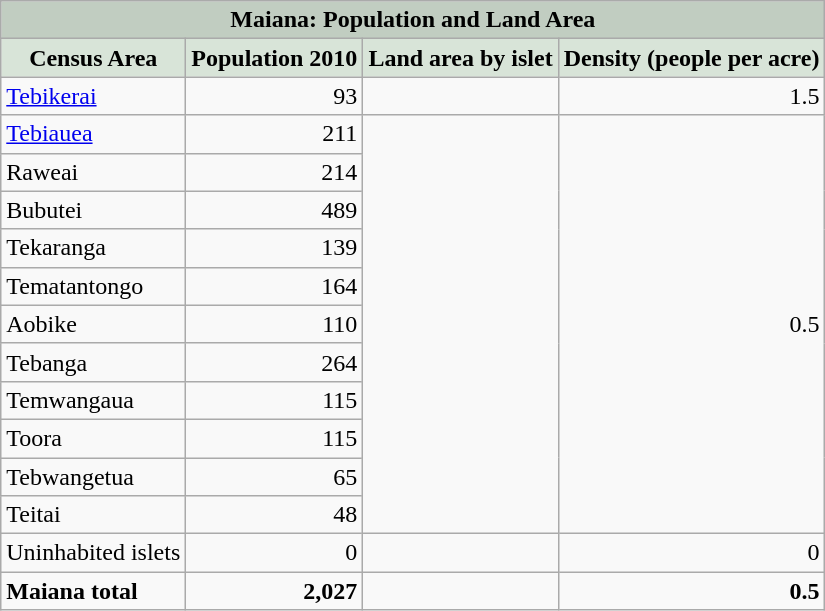<table class="wikitable">
<tr>
<th colspan=4 style="background-color: #C1CDC1;">Maiana: Population and Land Area</th>
</tr>
<tr>
<th style="background-color: #D8E4D8;">Census Area</th>
<th style="background-color: #D8E4D8;">Population 2010</th>
<th style="background-color: #D8E4D8;">Land area by islet</th>
<th style="background-color: #D8E4D8;">Density (people per acre)</th>
</tr>
<tr>
<td><a href='#'>Tebikerai</a></td>
<td style="text-align: right;">93</td>
<td style="text-align: right;"></td>
<td style="text-align: right;">1.5</td>
</tr>
<tr>
<td><a href='#'>Tebiauea</a></td>
<td style="text-align: right;">211</td>
<td rowspan="11" style="text-align: right;"></td>
<td rowspan="11" style="text-align: right;">0.5</td>
</tr>
<tr>
<td>Raweai</td>
<td style="text-align: right;">214</td>
</tr>
<tr>
<td>Bubutei</td>
<td style="text-align: right;">489</td>
</tr>
<tr>
<td>Tekaranga</td>
<td style="text-align: right;">139</td>
</tr>
<tr>
<td>Tematantongo</td>
<td style="text-align: right;">164</td>
</tr>
<tr>
<td>Aobike</td>
<td style="text-align: right;">110</td>
</tr>
<tr>
<td>Tebanga</td>
<td style="text-align: right;">264</td>
</tr>
<tr>
<td>Temwangaua</td>
<td style="text-align: right;">115</td>
</tr>
<tr>
<td>Toora</td>
<td style="text-align: right;">115</td>
</tr>
<tr>
<td>Tebwangetua</td>
<td style="text-align: right;">65</td>
</tr>
<tr>
<td>Teitai</td>
<td style="text-align: right;">48</td>
</tr>
<tr>
<td>Uninhabited islets</td>
<td style="text-align: right;">0</td>
<td style="text-align: right;"></td>
<td style="text-align: right;">0</td>
</tr>
<tr>
<td style="font-weight: bold;">Maiana total</td>
<td style="text-align: right; font-weight: bold;">2,027</td>
<td style="text-align: right; font-weight: bold;"></td>
<td style="text-align: right; font-weight: bold;">0.5</td>
</tr>
</table>
